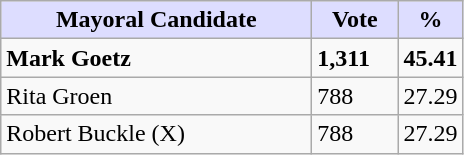<table class="wikitable">
<tr>
<th style="background:#ddf; width:200px;">Mayoral Candidate</th>
<th style="background:#ddf; width:50px;">Vote</th>
<th style="background:#ddf; width:30px;">%</th>
</tr>
<tr>
<td><strong>Mark Goetz</strong></td>
<td><strong>1,311</strong></td>
<td><strong>45.41</strong></td>
</tr>
<tr>
<td>Rita Groen</td>
<td>788</td>
<td>27.29</td>
</tr>
<tr>
<td>Robert Buckle (X)</td>
<td>788</td>
<td>27.29</td>
</tr>
</table>
